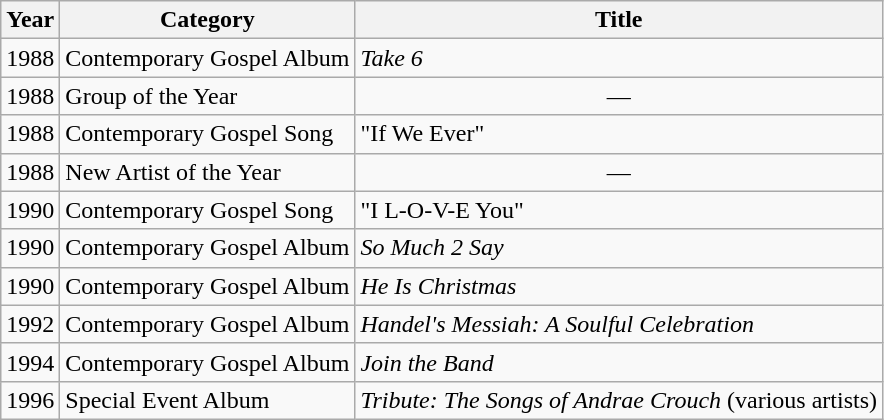<table class="wikitable sortable">
<tr>
<th>Year</th>
<th>Category</th>
<th>Title</th>
</tr>
<tr>
<td>1988</td>
<td>Contemporary Gospel Album</td>
<td><em>Take 6</em></td>
</tr>
<tr>
<td>1988</td>
<td>Group of the Year</td>
<td style="text-align:center;">—</td>
</tr>
<tr>
<td>1988</td>
<td>Contemporary Gospel Song</td>
<td>"If We Ever"</td>
</tr>
<tr>
<td>1988</td>
<td>New Artist of the Year</td>
<td style="text-align:center;">—</td>
</tr>
<tr>
<td>1990</td>
<td>Contemporary Gospel Song</td>
<td>"I L-O-V-E You"</td>
</tr>
<tr>
<td>1990</td>
<td>Contemporary Gospel Album</td>
<td><em>So Much 2 Say</em></td>
</tr>
<tr>
<td>1990</td>
<td>Contemporary Gospel Album</td>
<td><em>He Is Christmas</em></td>
</tr>
<tr>
<td>1992</td>
<td>Contemporary Gospel Album</td>
<td><em>Handel's Messiah: A Soulful Celebration</em></td>
</tr>
<tr>
<td>1994</td>
<td>Contemporary Gospel Album</td>
<td><em>Join the Band</em></td>
</tr>
<tr>
<td>1996</td>
<td>Special Event Album</td>
<td><em>Tribute: The Songs of Andrae Crouch</em> (various artists)</td>
</tr>
</table>
